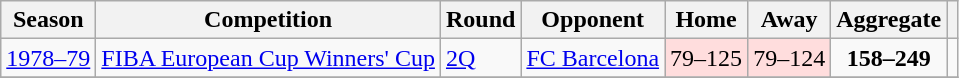<table class="wikitable" style="text-align:left">
<tr>
<th>Season</th>
<th>Competition</th>
<th>Round</th>
<th>Opponent</th>
<th>Home</th>
<th>Away</th>
<th>Aggregate</th>
<th></th>
</tr>
<tr>
<td><a href='#'>1978–79</a></td>
<td><a href='#'>FIBA European Cup Winners' Cup</a></td>
<td><a href='#'>2Q</a></td>
<td> <a href='#'>FC Barcelona</a></td>
<td bgcolor="#ffdddd" style="text-align:center;">79–125</td>
<td bgcolor="#ffdddd" style="text-align:center;">79–124</td>
<td style="text-align:center;"><strong>158–249</strong></td>
<td></td>
</tr>
<tr>
</tr>
</table>
